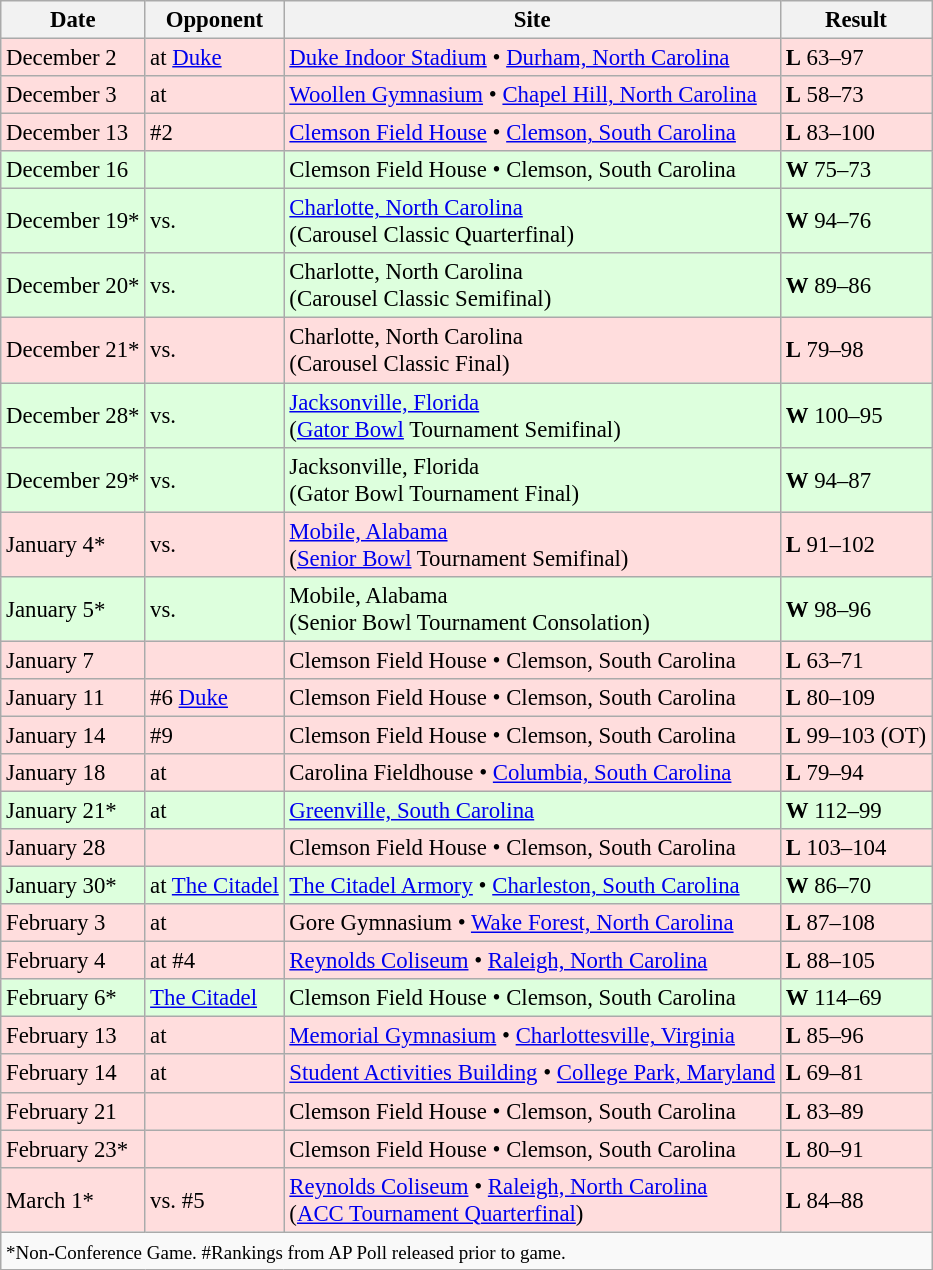<table class="wikitable" style="font-size:95%;">
<tr>
<th>Date</th>
<th>Opponent</th>
<th>Site</th>
<th>Result</th>
</tr>
<tr style="background: #ffdddd;">
<td>December 2</td>
<td>at <a href='#'>Duke</a></td>
<td><a href='#'>Duke Indoor Stadium</a> • <a href='#'>Durham, North Carolina</a></td>
<td><strong>L</strong> 63–97</td>
</tr>
<tr style="background: #ffdddd;">
<td>December 3</td>
<td>at </td>
<td><a href='#'>Woollen Gymnasium</a> • <a href='#'>Chapel Hill, North Carolina</a></td>
<td><strong>L</strong> 58–73</td>
</tr>
<tr style="background: #ffdddd;">
<td>December 13</td>
<td>#2 </td>
<td><a href='#'>Clemson Field House</a> • <a href='#'>Clemson, South Carolina</a></td>
<td><strong>L</strong> 83–100</td>
</tr>
<tr style="background: #ddffdd;">
<td>December 16</td>
<td></td>
<td>Clemson Field House • Clemson, South Carolina</td>
<td><strong>W</strong> 75–73</td>
</tr>
<tr style="background: #ddffdd;">
<td>December 19*</td>
<td>vs. </td>
<td><a href='#'>Charlotte, North Carolina</a><br>(Carousel Classic Quarterfinal)</td>
<td><strong>W</strong> 94–76</td>
</tr>
<tr style="background: #ddffdd;">
<td>December 20*</td>
<td>vs. </td>
<td>Charlotte, North Carolina<br>(Carousel Classic Semifinal)</td>
<td><strong>W</strong> 89–86</td>
</tr>
<tr style="background: #ffdddd;">
<td>December 21*</td>
<td>vs. </td>
<td>Charlotte, North Carolina<br>(Carousel Classic Final)</td>
<td><strong>L</strong> 79–98</td>
</tr>
<tr style="background: #ddffdd;">
<td>December 28*</td>
<td>vs. </td>
<td><a href='#'>Jacksonville, Florida</a><br>(<a href='#'>Gator Bowl</a> Tournament Semifinal)</td>
<td><strong>W</strong> 100–95</td>
</tr>
<tr style="background: #ddffdd;">
<td>December 29*</td>
<td>vs. </td>
<td>Jacksonville, Florida<br>(Gator Bowl Tournament Final)</td>
<td><strong>W</strong> 94–87</td>
</tr>
<tr style="background: #ffdddd;">
<td>January 4*</td>
<td>vs. </td>
<td><a href='#'>Mobile, Alabama</a><br>(<a href='#'>Senior Bowl</a> Tournament Semifinal)</td>
<td><strong>L</strong> 91–102</td>
</tr>
<tr style="background: #ddffdd;">
<td>January 5*</td>
<td>vs. </td>
<td>Mobile, Alabama<br>(Senior Bowl Tournament Consolation)</td>
<td><strong>W</strong> 98–96</td>
</tr>
<tr style="background: #ffdddd;">
<td>January 7</td>
<td></td>
<td>Clemson Field House • Clemson, South Carolina</td>
<td><strong>L</strong> 63–71</td>
</tr>
<tr style="background: #ffdddd;">
<td>January 11</td>
<td>#6 <a href='#'>Duke</a></td>
<td>Clemson Field House • Clemson, South Carolina</td>
<td><strong>L</strong> 80–109</td>
</tr>
<tr style="background: #ffdddd;">
<td>January 14</td>
<td>#9 </td>
<td>Clemson Field House • Clemson, South Carolina</td>
<td><strong>L</strong> 99–103 (OT)</td>
</tr>
<tr style="background: #ffdddd;">
<td>January 18</td>
<td>at </td>
<td>Carolina Fieldhouse • <a href='#'>Columbia, South Carolina</a></td>
<td><strong>L</strong> 79–94</td>
</tr>
<tr style="background: #ddffdd;">
<td>January 21*</td>
<td>at </td>
<td><a href='#'>Greenville, South Carolina</a></td>
<td><strong>W</strong> 112–99</td>
</tr>
<tr style="background: #ffdddd;">
<td>January 28</td>
<td></td>
<td>Clemson Field House • Clemson, South Carolina</td>
<td><strong>L</strong> 103–104</td>
</tr>
<tr style="background: #ddffdd;">
<td>January 30*</td>
<td>at <a href='#'>The Citadel</a></td>
<td><a href='#'>The Citadel Armory</a> • <a href='#'>Charleston, South Carolina</a></td>
<td><strong>W</strong> 86–70</td>
</tr>
<tr style="background: #ffdddd;">
<td>February 3</td>
<td>at </td>
<td>Gore Gymnasium • <a href='#'>Wake Forest, North Carolina</a></td>
<td><strong>L</strong> 87–108</td>
</tr>
<tr style="background: #ffdddd;">
<td>February 4</td>
<td>at #4 </td>
<td><a href='#'>Reynolds Coliseum</a> • <a href='#'>Raleigh, North Carolina</a></td>
<td><strong>L</strong> 88–105</td>
</tr>
<tr style="background: #ddffdd;">
<td>February 6*</td>
<td><a href='#'>The Citadel</a></td>
<td>Clemson Field House • Clemson, South Carolina</td>
<td><strong>W</strong> 114–69</td>
</tr>
<tr style="background: #ffdddd;">
<td>February 13</td>
<td>at </td>
<td><a href='#'>Memorial Gymnasium</a> • <a href='#'>Charlottesville, Virginia</a></td>
<td><strong>L</strong> 85–96</td>
</tr>
<tr style="background: #ffdddd;">
<td>February 14</td>
<td>at </td>
<td><a href='#'>Student Activities Building</a> • <a href='#'>College Park, Maryland</a></td>
<td><strong>L</strong> 69–81</td>
</tr>
<tr style="background: #ffdddd;">
<td>February 21</td>
<td></td>
<td>Clemson Field House • Clemson, South Carolina</td>
<td><strong>L</strong> 83–89</td>
</tr>
<tr style="background: #ffdddd;">
<td>February 23*</td>
<td></td>
<td>Clemson Field House • Clemson, South Carolina</td>
<td><strong>L</strong> 80–91</td>
</tr>
<tr style="background: #ffdddd;">
<td>March 1*</td>
<td>vs. #5 </td>
<td><a href='#'>Reynolds Coliseum</a> • <a href='#'>Raleigh, North Carolina</a><br>(<a href='#'>ACC Tournament Quarterfinal</a>)</td>
<td><strong>L</strong> 84–88</td>
</tr>
<tr style="background:#f9f9f9;">
<td colspan=4><small>*Non-Conference Game. #Rankings from AP Poll released prior to game.</small></td>
</tr>
</table>
